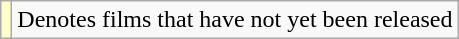<table class="wikitable">
<tr>
<td style="background:#ffc;"></td>
<td>Denotes films that have not yet been released</td>
</tr>
</table>
